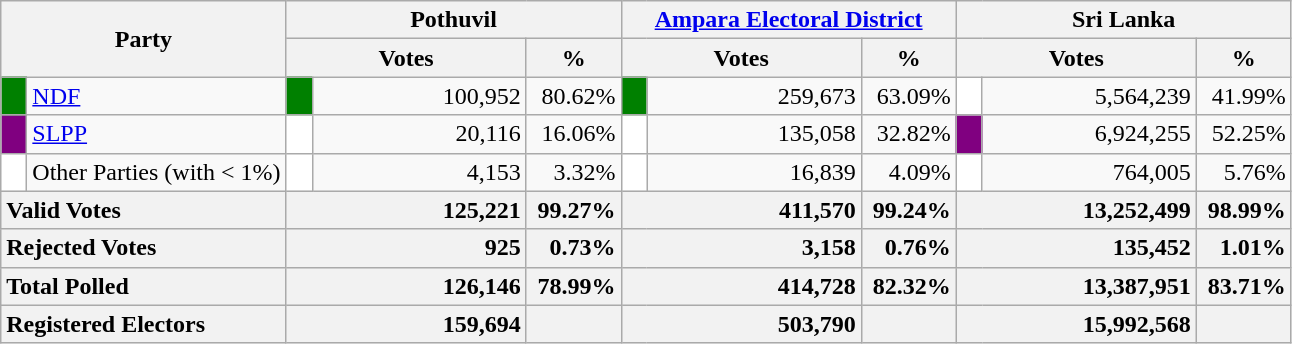<table class="wikitable">
<tr>
<th colspan="2" width="144px"rowspan="2">Party</th>
<th colspan="3" width="216px">Pothuvil</th>
<th colspan="3" width="216px"><a href='#'>Ampara Electoral District</a></th>
<th colspan="3" width="216px">Sri Lanka</th>
</tr>
<tr>
<th colspan="2" width="144px">Votes</th>
<th>%</th>
<th colspan="2" width="144px">Votes</th>
<th>%</th>
<th colspan="2" width="144px">Votes</th>
<th>%</th>
</tr>
<tr>
<td style="background-color:green;" width="10px"></td>
<td style="text-align:left;"><a href='#'>NDF</a></td>
<td style="background-color:green;" width="10px"></td>
<td style="text-align:right;">100,952</td>
<td style="text-align:right;">80.62%</td>
<td style="background-color:green;" width="10px"></td>
<td style="text-align:right;">259,673</td>
<td style="text-align:right;">63.09%</td>
<td style="background-color:white;" width="10px"></td>
<td style="text-align:right;">5,564,239</td>
<td style="text-align:right;">41.99%</td>
</tr>
<tr>
<td style="background-color:purple;" width="10px"></td>
<td style="text-align:left;"><a href='#'>SLPP</a></td>
<td style="background-color:white;" width="10px"></td>
<td style="text-align:right;">20,116</td>
<td style="text-align:right;">16.06%</td>
<td style="background-color:white;" width="10px"></td>
<td style="text-align:right;">135,058</td>
<td style="text-align:right;">32.82%</td>
<td style="background-color:purple;" width="10px"></td>
<td style="text-align:right;">6,924,255</td>
<td style="text-align:right;">52.25%</td>
</tr>
<tr>
<td style="background-color:white;" width="10px"></td>
<td style="text-align:left;">Other Parties (with < 1%)</td>
<td style="background-color:white;" width="10px"></td>
<td style="text-align:right;">4,153</td>
<td style="text-align:right;">3.32%</td>
<td style="background-color:white;" width="10px"></td>
<td style="text-align:right;">16,839</td>
<td style="text-align:right;">4.09%</td>
<td style="background-color:white;" width="10px"></td>
<td style="text-align:right;">764,005</td>
<td style="text-align:right;">5.76%</td>
</tr>
<tr>
<th colspan="2" width="144px"style="text-align:left;">Valid Votes</th>
<th style="text-align:right;"colspan="2" width="144px">125,221</th>
<th style="text-align:right;">99.27%</th>
<th style="text-align:right;"colspan="2" width="144px">411,570</th>
<th style="text-align:right;">99.24%</th>
<th style="text-align:right;"colspan="2" width="144px">13,252,499</th>
<th style="text-align:right;">98.99%</th>
</tr>
<tr>
<th colspan="2" width="144px"style="text-align:left;">Rejected Votes</th>
<th style="text-align:right;"colspan="2" width="144px">925</th>
<th style="text-align:right;">0.73%</th>
<th style="text-align:right;"colspan="2" width="144px">3,158</th>
<th style="text-align:right;">0.76%</th>
<th style="text-align:right;"colspan="2" width="144px">135,452</th>
<th style="text-align:right;">1.01%</th>
</tr>
<tr>
<th colspan="2" width="144px"style="text-align:left;">Total Polled</th>
<th style="text-align:right;"colspan="2" width="144px">126,146</th>
<th style="text-align:right;">78.99%</th>
<th style="text-align:right;"colspan="2" width="144px">414,728</th>
<th style="text-align:right;">82.32%</th>
<th style="text-align:right;"colspan="2" width="144px">13,387,951</th>
<th style="text-align:right;">83.71%</th>
</tr>
<tr>
<th colspan="2" width="144px"style="text-align:left;">Registered Electors</th>
<th style="text-align:right;"colspan="2" width="144px">159,694</th>
<th></th>
<th style="text-align:right;"colspan="2" width="144px">503,790</th>
<th></th>
<th style="text-align:right;"colspan="2" width="144px">15,992,568</th>
<th></th>
</tr>
</table>
